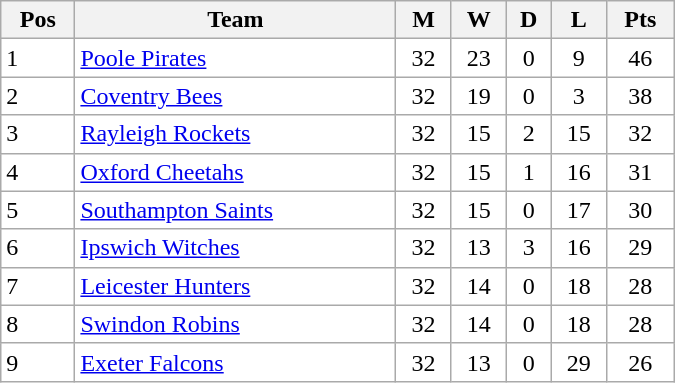<table class=wikitable width="450" style="background:#FFFFFF;">
<tr>
<th>Pos</th>
<th>Team</th>
<th>M</th>
<th>W</th>
<th>D</th>
<th>L</th>
<th>Pts</th>
</tr>
<tr>
<td>1</td>
<td><a href='#'>Poole Pirates</a></td>
<td align="center">32</td>
<td align="center">23</td>
<td align="center">0</td>
<td align="center">9</td>
<td align="center">46</td>
</tr>
<tr>
<td>2</td>
<td><a href='#'>Coventry Bees</a></td>
<td align="center">32</td>
<td align="center">19</td>
<td align="center">0</td>
<td align="center">3</td>
<td align="center">38</td>
</tr>
<tr>
<td>3</td>
<td><a href='#'>Rayleigh Rockets</a></td>
<td align="center">32</td>
<td align="center">15</td>
<td align="center">2</td>
<td align="center">15</td>
<td align="center">32</td>
</tr>
<tr>
<td>4</td>
<td><a href='#'>Oxford Cheetahs</a></td>
<td align="center">32</td>
<td align="center">15</td>
<td align="center">1</td>
<td align="center">16</td>
<td align="center">31</td>
</tr>
<tr>
<td>5</td>
<td><a href='#'>Southampton Saints</a></td>
<td align="center">32</td>
<td align="center">15</td>
<td align="center">0</td>
<td align="center">17</td>
<td align="center">30</td>
</tr>
<tr>
<td>6</td>
<td><a href='#'>Ipswich Witches</a></td>
<td align="center">32</td>
<td align="center">13</td>
<td align="center">3</td>
<td align="center">16</td>
<td align="center">29</td>
</tr>
<tr>
<td>7</td>
<td><a href='#'>Leicester Hunters</a></td>
<td align="center">32</td>
<td align="center">14</td>
<td align="center">0</td>
<td align="center">18</td>
<td align="center">28</td>
</tr>
<tr>
<td>8</td>
<td><a href='#'>Swindon Robins</a></td>
<td align="center">32</td>
<td align="center">14</td>
<td align="center">0</td>
<td align="center">18</td>
<td align="center">28</td>
</tr>
<tr>
<td>9</td>
<td><a href='#'>Exeter Falcons</a></td>
<td align="center">32</td>
<td align="center">13</td>
<td align="center">0</td>
<td align="center">29</td>
<td align="center">26</td>
</tr>
</table>
